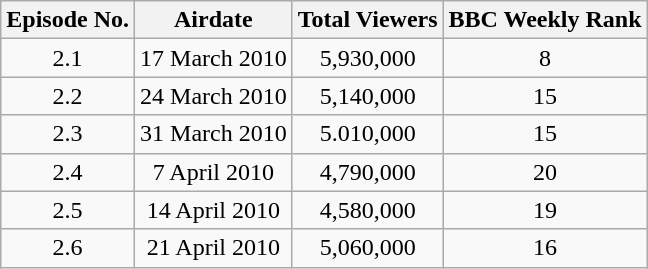<table class="wikitable" style="text-align:center;">
<tr>
<th>Episode No.</th>
<th>Airdate</th>
<th>Total Viewers</th>
<th>BBC Weekly Rank</th>
</tr>
<tr>
<td>2.1</td>
<td>17 March 2010</td>
<td>5,930,000</td>
<td>8</td>
</tr>
<tr>
<td>2.2</td>
<td>24 March 2010</td>
<td>5,140,000</td>
<td>15</td>
</tr>
<tr>
<td>2.3</td>
<td>31 March 2010</td>
<td>5.010,000</td>
<td>15</td>
</tr>
<tr>
<td>2.4</td>
<td>7 April 2010</td>
<td>4,790,000</td>
<td>20</td>
</tr>
<tr>
<td>2.5</td>
<td>14 April 2010</td>
<td>4,580,000</td>
<td>19</td>
</tr>
<tr>
<td>2.6</td>
<td>21 April 2010</td>
<td>5,060,000</td>
<td>16</td>
</tr>
</table>
